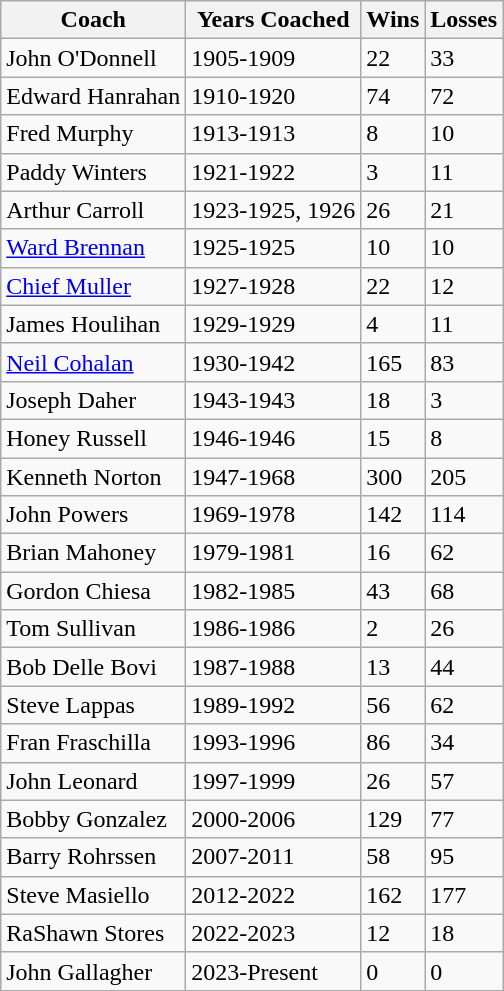<table class="wikitable sortable mw-collapsible">
<tr>
<th>Coach</th>
<th>Years Coached</th>
<th>Wins</th>
<th>Losses</th>
</tr>
<tr>
<td>John O'Donnell</td>
<td>1905-1909</td>
<td>22</td>
<td>33</td>
</tr>
<tr>
<td>Edward Hanrahan</td>
<td>1910-1920</td>
<td>74</td>
<td>72</td>
</tr>
<tr>
<td>Fred Murphy</td>
<td>1913-1913</td>
<td>8</td>
<td>10</td>
</tr>
<tr>
<td>Paddy Winters</td>
<td>1921-1922</td>
<td>3</td>
<td>11</td>
</tr>
<tr>
<td>Arthur Carroll</td>
<td>1923-1925, 1926</td>
<td>26</td>
<td>21</td>
</tr>
<tr>
<td><a href='#'>Ward Brennan</a></td>
<td>1925-1925</td>
<td>10</td>
<td>10</td>
</tr>
<tr>
<td><a href='#'>Chief Muller</a></td>
<td>1927-1928</td>
<td>22</td>
<td>12</td>
</tr>
<tr>
<td>James Houlihan</td>
<td>1929-1929</td>
<td>4</td>
<td>11</td>
</tr>
<tr>
<td><a href='#'>Neil Cohalan</a></td>
<td>1930-1942</td>
<td>165</td>
<td>83</td>
</tr>
<tr>
<td>Joseph Daher</td>
<td>1943-1943</td>
<td>18</td>
<td>3</td>
</tr>
<tr>
<td>Honey Russell</td>
<td>1946-1946</td>
<td>15</td>
<td>8</td>
</tr>
<tr>
<td>Kenneth Norton</td>
<td>1947-1968</td>
<td>300</td>
<td>205</td>
</tr>
<tr>
<td>John Powers</td>
<td>1969-1978</td>
<td>142</td>
<td>114</td>
</tr>
<tr>
<td>Brian Mahoney</td>
<td>1979-1981</td>
<td>16</td>
<td>62</td>
</tr>
<tr>
<td>Gordon Chiesa</td>
<td>1982-1985</td>
<td>43</td>
<td>68</td>
</tr>
<tr>
<td>Tom Sullivan</td>
<td>1986-1986</td>
<td>2</td>
<td>26</td>
</tr>
<tr>
<td>Bob Delle Bovi</td>
<td>1987-1988</td>
<td>13</td>
<td>44</td>
</tr>
<tr>
<td>Steve Lappas</td>
<td>1989-1992</td>
<td>56</td>
<td>62</td>
</tr>
<tr>
<td>Fran Fraschilla</td>
<td>1993-1996</td>
<td>86</td>
<td>34</td>
</tr>
<tr>
<td>John Leonard</td>
<td>1997-1999</td>
<td>26</td>
<td>57</td>
</tr>
<tr>
<td>Bobby Gonzalez</td>
<td>2000-2006</td>
<td>129</td>
<td>77</td>
</tr>
<tr>
<td>Barry Rohrssen</td>
<td>2007-2011</td>
<td>58</td>
<td>95</td>
</tr>
<tr>
<td>Steve Masiello</td>
<td>2012-2022</td>
<td>162</td>
<td>177</td>
</tr>
<tr>
<td>RaShawn Stores</td>
<td>2022-2023</td>
<td>12</td>
<td>18</td>
</tr>
<tr>
<td>John Gallagher</td>
<td>2023-Present</td>
<td>0</td>
<td>0</td>
</tr>
</table>
